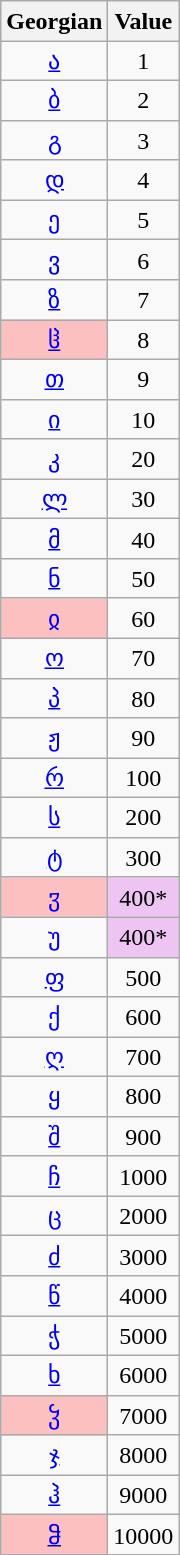<table border="1" class="wikitable" style="line-height:1.2;width:5em;">
<tr>
<th>Georgian</th>
<th>Value</th>
</tr>
<tr style="text-align:center; line-height:1.2;">
<td><a href='#'>ა</a></td>
<td>1</td>
</tr>
<tr style="text-align:center; line-height:1.2;">
<td><a href='#'>ბ</a></td>
<td>2</td>
</tr>
<tr style="text-align:center; line-height:1.2;">
<td><a href='#'>გ</a></td>
<td>3</td>
</tr>
<tr style="text-align:center; line-height:1.2;">
<td><a href='#'>დ</a></td>
<td>4</td>
</tr>
<tr style="text-align:center; line-height:1.2;">
<td><a href='#'>ე</a></td>
<td>5</td>
</tr>
<tr style="text-align:center; line-height:1.2;">
<td><a href='#'>ვ</a></td>
<td>6</td>
</tr>
<tr style="text-align:center; line-height:1.2;">
<td><a href='#'>ზ</a></td>
<td>7</td>
</tr>
<tr style="text-align:center; line-height:1.2;">
<td bgcolor="#FCC0C0"><a href='#'>ჱ</a></td>
<td>8</td>
</tr>
<tr style="text-align:center; line-height:1.2;">
<td><a href='#'>თ</a></td>
<td>9</td>
</tr>
<tr style="text-align:center; line-height:1.2;">
<td><a href='#'>ი</a></td>
<td>10</td>
</tr>
<tr style="text-align:center; line-height:1.2;">
<td><a href='#'>კ</a></td>
<td>20</td>
</tr>
<tr style="text-align:center; line-height:1.2;">
<td><a href='#'>ლ</a></td>
<td>30</td>
</tr>
<tr style="text-align:center; line-height:1.2;">
<td><a href='#'>მ</a></td>
<td>40</td>
</tr>
<tr style="text-align:center; line-height:1.2;">
<td><a href='#'>ნ</a></td>
<td>50</td>
</tr>
<tr style="text-align:center; line-height:1.2;">
<td bgcolor="#FCC0C0"><a href='#'>ჲ</a></td>
<td>60</td>
</tr>
<tr style="text-align:center; line-height:1.2;">
<td><a href='#'>ო</a></td>
<td>70</td>
</tr>
<tr style="text-align:center; line-height:1.2;">
<td><a href='#'>პ</a></td>
<td>80</td>
</tr>
<tr style="text-align:center; line-height:1.2;">
<td><a href='#'>ჟ</a></td>
<td>90</td>
</tr>
<tr style="text-align:center; line-height:1.2;">
<td><a href='#'>რ</a></td>
<td>100</td>
</tr>
<tr style="text-align:center; line-height:1.2;">
<td><a href='#'>ს</a></td>
<td>200</td>
</tr>
<tr style="text-align:center; line-height:1.2;">
<td><a href='#'>ტ</a></td>
<td>300</td>
</tr>
<tr style="text-align:center; line-height:1.2;">
<td bgcolor="#FCC0C0"><a href='#'>ჳ</a></td>
<td bgcolor="#eec4f2">400*</td>
</tr>
<tr style="text-align:center; line-height:1.2;">
<td><a href='#'>უ</a></td>
<td bgcolor="#eec4f2">400*</td>
</tr>
<tr style="text-align:center; line-height:1.2;">
<td><a href='#'>ფ</a></td>
<td>500</td>
</tr>
<tr style="text-align:center; line-height:1.2;">
<td><a href='#'>ქ</a></td>
<td>600</td>
</tr>
<tr style="text-align:center; line-height:1.2;">
<td><a href='#'>ღ</a></td>
<td>700</td>
</tr>
<tr style="text-align:center; line-height:1.2;">
<td><a href='#'>ყ</a></td>
<td>800</td>
</tr>
<tr style="text-align:center; line-height:1.2;">
<td><a href='#'>შ</a></td>
<td>900</td>
</tr>
<tr style="text-align:center; line-height:1.2;">
<td><a href='#'>ჩ</a></td>
<td>1000</td>
</tr>
<tr style="text-align:center; line-height:1.2;">
<td><a href='#'>ც</a></td>
<td>2000</td>
</tr>
<tr style="text-align:center; line-height:1.2;">
<td><a href='#'>ძ</a></td>
<td>3000</td>
</tr>
<tr style="text-align:center; line-height:1.2;">
<td><a href='#'>წ</a></td>
<td>4000</td>
</tr>
<tr style="text-align:center; line-height:1.2;">
<td><a href='#'>ჭ</a></td>
<td>5000</td>
</tr>
<tr style="text-align:center; line-height:1.2;">
<td><a href='#'>ხ</a></td>
<td>6000</td>
</tr>
<tr style="text-align:center; line-height:1.2;">
<td bgcolor="#FCC0C0"><a href='#'>ჴ</a></td>
<td>7000</td>
</tr>
<tr style="text-align:center; line-height:1.2;">
<td><a href='#'>ჯ</a></td>
<td>8000</td>
</tr>
<tr style="text-align:center; line-height:1.2;">
<td><a href='#'>ჰ</a></td>
<td>9000</td>
</tr>
<tr style="text-align:center; line-height:1.2;">
<td bgcolor="#FCC0C0"><a href='#'>ჵ</a></td>
<td>10000</td>
</tr>
</table>
